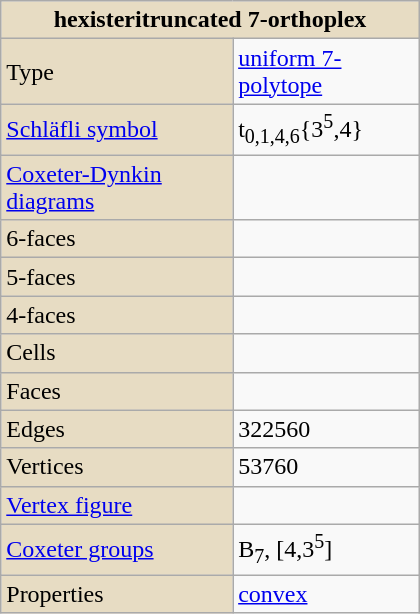<table class="wikitable" align="right" style="margin-left:10px" width="280">
<tr>
<th style="background:#e7dcc3;" colspan="2">hexisteritruncated 7-orthoplex</th>
</tr>
<tr>
<td style="background:#e7dcc3;">Type</td>
<td><a href='#'>uniform 7-polytope</a></td>
</tr>
<tr>
<td style="background:#e7dcc3;"><a href='#'>Schläfli symbol</a></td>
<td>t<sub>0,1,4,6</sub>{3<sup>5</sup>,4}</td>
</tr>
<tr>
<td style="background:#e7dcc3;"><a href='#'>Coxeter-Dynkin diagrams</a></td>
<td></td>
</tr>
<tr>
<td style="background:#e7dcc3;">6-faces</td>
<td></td>
</tr>
<tr>
<td style="background:#e7dcc3;">5-faces</td>
<td></td>
</tr>
<tr>
<td style="background:#e7dcc3;">4-faces</td>
<td></td>
</tr>
<tr>
<td style="background:#e7dcc3;">Cells</td>
<td></td>
</tr>
<tr>
<td style="background:#e7dcc3;">Faces</td>
<td></td>
</tr>
<tr>
<td style="background:#e7dcc3;">Edges</td>
<td>322560</td>
</tr>
<tr>
<td style="background:#e7dcc3;">Vertices</td>
<td>53760</td>
</tr>
<tr>
<td style="background:#e7dcc3;"><a href='#'>Vertex figure</a></td>
<td></td>
</tr>
<tr>
<td style="background:#e7dcc3;"><a href='#'>Coxeter groups</a></td>
<td>B<sub>7</sub>, [4,3<sup>5</sup>]</td>
</tr>
<tr>
<td style="background:#e7dcc3;">Properties</td>
<td><a href='#'>convex</a></td>
</tr>
</table>
